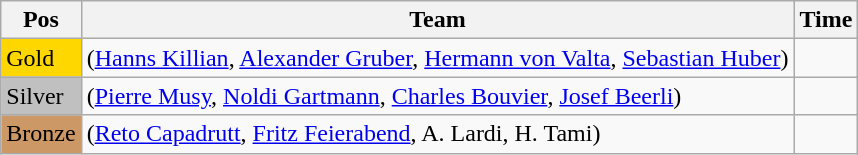<table class="wikitable">
<tr>
<th>Pos</th>
<th>Team</th>
<th>Time</th>
</tr>
<tr>
<td style="background:gold">Gold</td>
<td> (<a href='#'>Hanns Killian</a>, <a href='#'>Alexander Gruber</a>, <a href='#'>Hermann von Valta</a>, <a href='#'>Sebastian Huber</a>)</td>
<td></td>
</tr>
<tr>
<td style="background:silver">Silver</td>
<td> (<a href='#'>Pierre Musy</a>, <a href='#'>Noldi Gartmann</a>, <a href='#'>Charles Bouvier</a>, <a href='#'>Josef Beerli</a>)</td>
<td></td>
</tr>
<tr>
<td style="background:#cc9966">Bronze</td>
<td> (<a href='#'>Reto Capadrutt</a>, <a href='#'>Fritz Feierabend</a>, A. Lardi, H. Tami)</td>
<td></td>
</tr>
</table>
